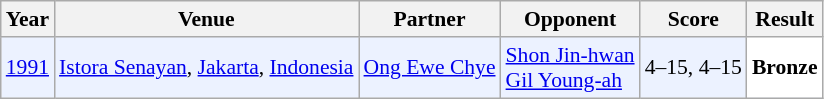<table class="sortable wikitable" style="font-size: 90%;">
<tr>
<th>Year</th>
<th>Venue</th>
<th>Partner</th>
<th>Opponent</th>
<th>Score</th>
<th>Result</th>
</tr>
<tr style="background:#ECF2FF">
<td align="center"><a href='#'>1991</a></td>
<td align="left"><a href='#'>Istora Senayan</a>, <a href='#'>Jakarta</a>, <a href='#'>Indonesia</a></td>
<td align="left"> <a href='#'>Ong Ewe Chye</a></td>
<td align="left"> <a href='#'>Shon Jin-hwan</a><br>  <a href='#'>Gil Young-ah</a></td>
<td align="left">4–15, 4–15</td>
<td style="text-align:left; background:white"> <strong>Bronze</strong></td>
</tr>
</table>
